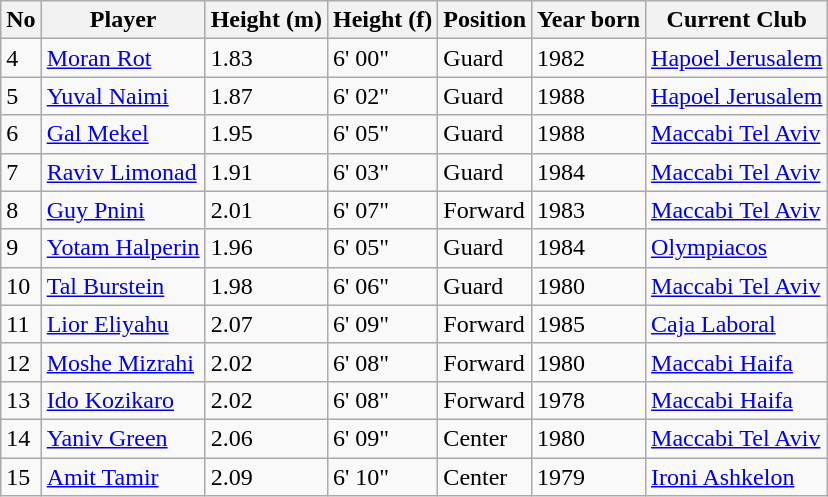<table class="wikitable sortable">
<tr>
<th>No</th>
<th>Player</th>
<th>Height (m)</th>
<th>Height (f)</th>
<th>Position</th>
<th>Year born</th>
<th>Current Club</th>
</tr>
<tr>
<td>4</td>
<td><a href='#'>Moran Rot</a></td>
<td>1.83</td>
<td>6' 00"</td>
<td>Guard</td>
<td>1982</td>
<td> <a href='#'>Hapoel Jerusalem</a></td>
</tr>
<tr>
<td>5</td>
<td><a href='#'>Yuval Naimi</a></td>
<td>1.87</td>
<td>6' 02"</td>
<td>Guard</td>
<td>1988</td>
<td> <a href='#'>Hapoel Jerusalem</a></td>
</tr>
<tr>
<td>6</td>
<td><a href='#'>Gal Mekel</a></td>
<td>1.95</td>
<td>6' 05"</td>
<td>Guard</td>
<td>1988</td>
<td> <a href='#'>Maccabi Tel Aviv</a></td>
</tr>
<tr>
<td>7</td>
<td><a href='#'>Raviv Limonad</a></td>
<td>1.91</td>
<td>6' 03"</td>
<td>Guard</td>
<td>1984</td>
<td> <a href='#'>Maccabi Tel Aviv</a></td>
</tr>
<tr>
<td>8</td>
<td><a href='#'>Guy Pnini</a></td>
<td>2.01</td>
<td>6' 07"</td>
<td>Forward</td>
<td>1983</td>
<td> <a href='#'>Maccabi Tel Aviv</a></td>
</tr>
<tr>
<td>9</td>
<td><a href='#'>Yotam Halperin</a></td>
<td>1.96</td>
<td>6' 05"</td>
<td>Guard</td>
<td>1984</td>
<td> <a href='#'>Olympiacos</a></td>
</tr>
<tr>
<td>10</td>
<td><a href='#'>Tal Burstein</a></td>
<td>1.98</td>
<td>6' 06"</td>
<td>Guard</td>
<td>1980</td>
<td> <a href='#'>Maccabi Tel Aviv</a></td>
</tr>
<tr>
<td>11</td>
<td><a href='#'>Lior Eliyahu</a></td>
<td>2.07</td>
<td>6' 09"</td>
<td>Forward</td>
<td>1985</td>
<td> <a href='#'>Caja Laboral</a></td>
</tr>
<tr>
<td>12</td>
<td><a href='#'>Moshe Mizrahi</a></td>
<td>2.02</td>
<td>6' 08"</td>
<td>Forward</td>
<td>1980</td>
<td> <a href='#'>Maccabi Haifa</a></td>
</tr>
<tr>
<td>13</td>
<td><a href='#'>Ido Kozikaro</a></td>
<td>2.02</td>
<td>6' 08"</td>
<td>Forward</td>
<td>1978</td>
<td> <a href='#'>Maccabi Haifa</a></td>
</tr>
<tr>
<td>14</td>
<td><a href='#'>Yaniv Green</a></td>
<td>2.06</td>
<td>6' 09"</td>
<td>Center</td>
<td>1980</td>
<td> <a href='#'>Maccabi Tel Aviv</a></td>
</tr>
<tr>
<td>15</td>
<td><a href='#'>Amit Tamir</a></td>
<td>2.09</td>
<td>6' 10"</td>
<td>Center</td>
<td>1979</td>
<td> <a href='#'>Ironi Ashkelon</a></td>
</tr>
</table>
